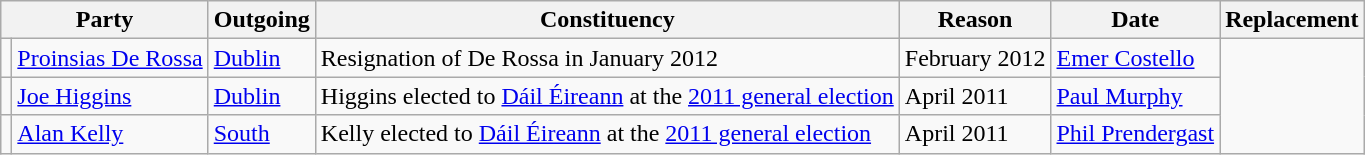<table class="wikitable">
<tr>
<th colspan=2>Party</th>
<th>Outgoing</th>
<th>Constituency</th>
<th>Reason</th>
<th>Date</th>
<th>Replacement</th>
</tr>
<tr>
<td></td>
<td><a href='#'>Proinsias De Rossa</a></td>
<td><a href='#'>Dublin</a></td>
<td>Resignation of De Rossa in January 2012</td>
<td>February 2012</td>
<td><a href='#'>Emer Costello</a></td>
</tr>
<tr>
<td></td>
<td><a href='#'>Joe Higgins</a></td>
<td><a href='#'>Dublin</a></td>
<td>Higgins elected to <a href='#'>Dáil Éireann</a> at the <a href='#'>2011 general election</a></td>
<td>April 2011</td>
<td><a href='#'>Paul Murphy</a></td>
</tr>
<tr>
<td></td>
<td><a href='#'>Alan Kelly</a></td>
<td><a href='#'>South</a></td>
<td>Kelly elected to <a href='#'>Dáil Éireann</a> at the <a href='#'>2011 general election</a></td>
<td>April 2011</td>
<td><a href='#'>Phil Prendergast</a></td>
</tr>
</table>
